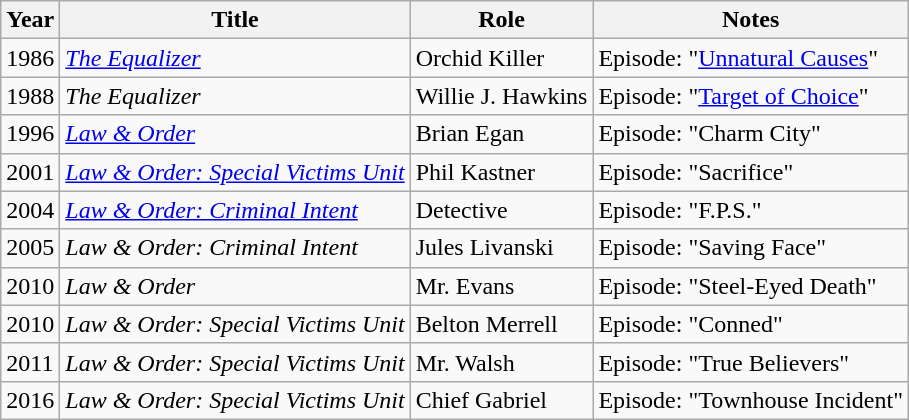<table class="wikitable plainrowheaders sortable">
<tr>
<th scope="col">Year</th>
<th scope="col">Title</th>
<th scope="col">Role</th>
<th class="unsortable">Notes</th>
</tr>
<tr>
<td>1986</td>
<td><em><a href='#'>The Equalizer</a></em></td>
<td>Orchid Killer</td>
<td>Episode: "<a href='#'>Unnatural Causes</a>"</td>
</tr>
<tr>
<td>1988</td>
<td><em>The Equalizer</em></td>
<td>Willie J. Hawkins</td>
<td>Episode: "<a href='#'>Target of Choice</a>"</td>
</tr>
<tr>
<td>1996</td>
<td><em><a href='#'>Law & Order</a></em></td>
<td>Brian Egan</td>
<td>Episode: "Charm City"</td>
</tr>
<tr>
<td>2001</td>
<td><em><a href='#'>Law & Order: Special Victims Unit</a></em></td>
<td>Phil Kastner</td>
<td>Episode: "Sacrifice"</td>
</tr>
<tr>
<td>2004</td>
<td><em><a href='#'>Law & Order: Criminal Intent</a></em></td>
<td>Detective</td>
<td>Episode: "F.P.S."</td>
</tr>
<tr>
<td>2005</td>
<td><em>Law & Order: Criminal Intent</em></td>
<td>Jules Livanski</td>
<td>Episode: "Saving Face"</td>
</tr>
<tr>
<td>2010</td>
<td><em>Law & Order</em></td>
<td>Mr. Evans</td>
<td>Episode: "Steel-Eyed Death"</td>
</tr>
<tr>
<td>2010</td>
<td><em>Law & Order: Special Victims Unit</em></td>
<td>Belton Merrell</td>
<td>Episode: "Conned"</td>
</tr>
<tr>
<td>2011</td>
<td><em>Law & Order: Special Victims Unit</em></td>
<td>Mr. Walsh</td>
<td>Episode: "True Believers"</td>
</tr>
<tr>
<td>2016</td>
<td><em>Law & Order: Special Victims Unit</em></td>
<td>Chief Gabriel</td>
<td>Episode: "Townhouse Incident"</td>
</tr>
</table>
